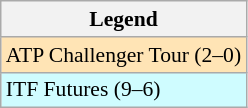<table class=wikitable style=font-size:90%>
<tr>
<th>Legend</th>
</tr>
<tr bgcolor=moccasin>
<td>ATP Challenger Tour (2–0)</td>
</tr>
<tr bgcolor=CFFCFF>
<td>ITF Futures (9–6)</td>
</tr>
</table>
